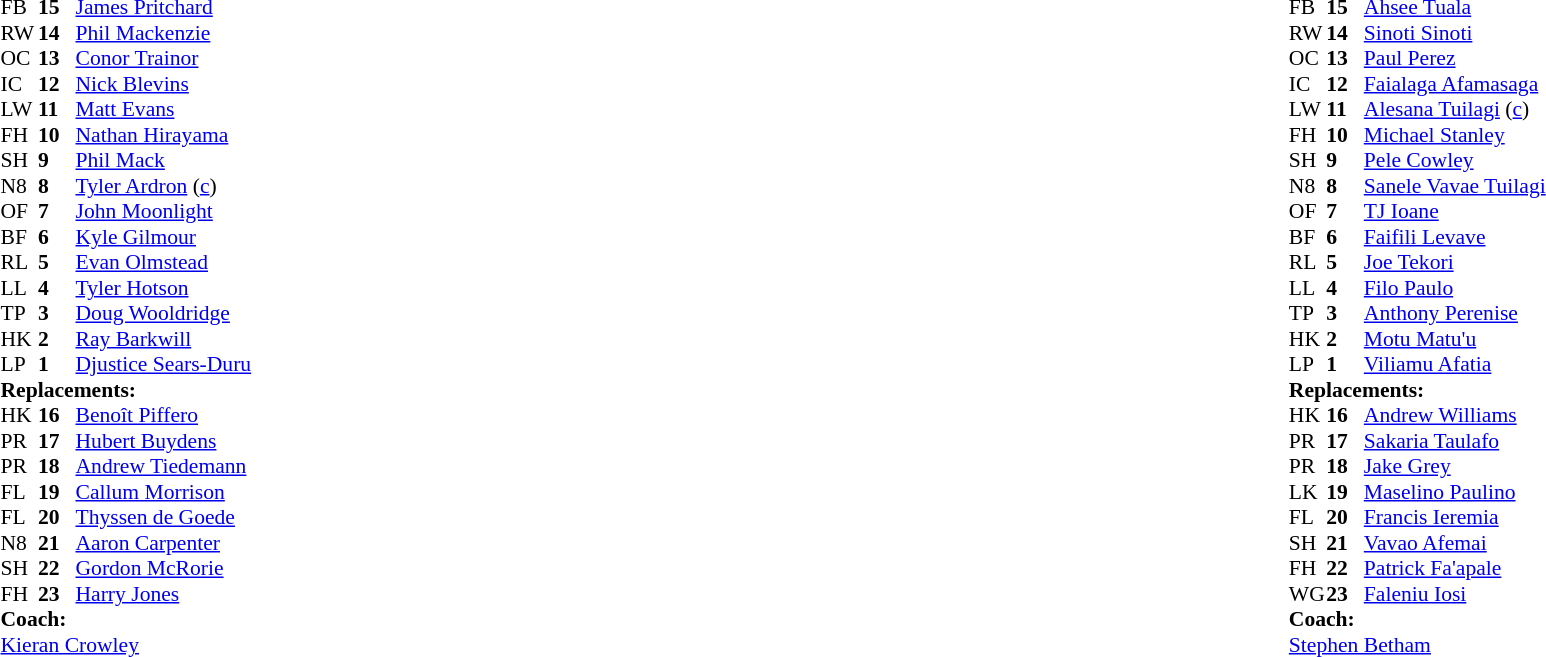<table style="width:100%;">
<tr>
<td style="vertical-align:top; width:50%;"><br><table style="font-size: 90%" cellspacing="0" cellpadding="0">
<tr>
<th width="25"></th>
<th width="25"></th>
</tr>
<tr>
<td>FB</td>
<td><strong>15</strong></td>
<td><a href='#'>James Pritchard</a></td>
</tr>
<tr>
<td>RW</td>
<td><strong>14</strong></td>
<td><a href='#'>Phil Mackenzie</a></td>
</tr>
<tr>
<td>OC</td>
<td><strong>13</strong></td>
<td><a href='#'>Conor Trainor</a></td>
</tr>
<tr>
<td>IC</td>
<td><strong>12</strong></td>
<td><a href='#'>Nick Blevins</a></td>
</tr>
<tr>
<td>LW</td>
<td><strong>11</strong></td>
<td><a href='#'>Matt Evans</a></td>
<td></td>
<td></td>
</tr>
<tr>
<td>FH</td>
<td><strong>10</strong></td>
<td><a href='#'>Nathan Hirayama</a></td>
</tr>
<tr>
<td>SH</td>
<td><strong>9</strong></td>
<td><a href='#'>Phil Mack</a></td>
<td></td>
<td></td>
</tr>
<tr>
<td>N8</td>
<td><strong>8</strong></td>
<td><a href='#'>Tyler Ardron</a> (<a href='#'>c</a>)</td>
<td></td>
<td></td>
</tr>
<tr>
<td>OF</td>
<td><strong>7</strong></td>
<td><a href='#'>John Moonlight</a></td>
</tr>
<tr>
<td>BF</td>
<td><strong>6</strong></td>
<td><a href='#'>Kyle Gilmour</a></td>
<td></td>
<td></td>
</tr>
<tr>
<td>RL</td>
<td><strong>5</strong></td>
<td><a href='#'>Evan Olmstead</a></td>
</tr>
<tr>
<td>LL</td>
<td><strong>4</strong></td>
<td><a href='#'>Tyler Hotson</a></td>
</tr>
<tr>
<td>TP</td>
<td><strong>3</strong></td>
<td><a href='#'>Doug Wooldridge</a></td>
<td></td>
<td></td>
</tr>
<tr>
<td>HK</td>
<td><strong>2</strong></td>
<td><a href='#'>Ray Barkwill</a></td>
<td></td>
<td colspan=2></td>
<td></td>
</tr>
<tr>
<td>LP</td>
<td><strong>1</strong></td>
<td><a href='#'>Djustice Sears-Duru</a></td>
<td></td>
<td></td>
<td></td>
</tr>
<tr>
<td colspan=3><strong>Replacements:</strong></td>
</tr>
<tr>
<td>HK</td>
<td><strong>16</strong></td>
<td><a href='#'>Benoît Piffero</a></td>
<td></td>
<td></td>
<td></td>
<td></td>
</tr>
<tr>
<td>PR</td>
<td><strong>17</strong></td>
<td><a href='#'>Hubert Buydens</a></td>
<td></td>
<td></td>
</tr>
<tr>
<td>PR</td>
<td><strong>18</strong></td>
<td><a href='#'>Andrew Tiedemann</a></td>
<td></td>
<td></td>
<td></td>
</tr>
<tr>
<td>FL</td>
<td><strong>19</strong></td>
<td><a href='#'>Callum Morrison</a></td>
<td></td>
<td></td>
</tr>
<tr>
<td>FL</td>
<td><strong>20</strong></td>
<td><a href='#'>Thyssen de Goede</a></td>
<td></td>
<td></td>
<td></td>
</tr>
<tr>
<td>N8</td>
<td><strong>21</strong></td>
<td><a href='#'>Aaron Carpenter</a></td>
<td></td>
<td></td>
<td></td>
</tr>
<tr>
<td>SH</td>
<td><strong>22</strong></td>
<td><a href='#'>Gordon McRorie</a></td>
<td></td>
<td></td>
</tr>
<tr>
<td>FH</td>
<td><strong>23</strong></td>
<td><a href='#'>Harry Jones</a></td>
<td></td>
<td></td>
</tr>
<tr>
<td colspan=3><strong>Coach:</strong></td>
</tr>
<tr>
<td colspan="4"> <a href='#'>Kieran Crowley</a></td>
</tr>
</table>
</td>
<td style="vertical-align:top; width:50%;"><br><table cellspacing="0" cellpadding="0" style="font-size:90%; margin:auto;">
<tr>
<th width="25"></th>
<th width="25"></th>
</tr>
<tr>
<td>FB</td>
<td><strong>15</strong></td>
<td><a href='#'>Ahsee Tuala</a></td>
<td></td>
<td></td>
</tr>
<tr>
<td>RW</td>
<td><strong>14</strong></td>
<td><a href='#'>Sinoti Sinoti</a></td>
</tr>
<tr>
<td>OC</td>
<td><strong>13</strong></td>
<td><a href='#'>Paul Perez</a></td>
<td></td>
<td></td>
</tr>
<tr>
<td>IC</td>
<td><strong>12</strong></td>
<td><a href='#'>Faialaga Afamasaga</a></td>
</tr>
<tr>
<td>LW</td>
<td><strong>11</strong></td>
<td><a href='#'>Alesana Tuilagi</a> (<a href='#'>c</a>)</td>
</tr>
<tr>
<td>FH</td>
<td><strong>10</strong></td>
<td><a href='#'>Michael Stanley</a></td>
</tr>
<tr>
<td>SH</td>
<td><strong>9</strong></td>
<td><a href='#'>Pele Cowley</a></td>
<td></td>
<td></td>
</tr>
<tr>
<td>N8</td>
<td><strong>8</strong></td>
<td><a href='#'>Sanele Vavae Tuilagi</a></td>
<td></td>
<td></td>
</tr>
<tr>
<td>OF</td>
<td><strong>7</strong></td>
<td><a href='#'>TJ Ioane</a></td>
</tr>
<tr>
<td>BF</td>
<td><strong>6</strong></td>
<td><a href='#'>Faifili Levave</a></td>
</tr>
<tr>
<td>RL</td>
<td><strong>5</strong></td>
<td><a href='#'>Joe Tekori</a></td>
<td></td>
<td></td>
</tr>
<tr>
<td>LL</td>
<td><strong>4</strong></td>
<td><a href='#'>Filo Paulo</a></td>
</tr>
<tr>
<td>TP</td>
<td><strong>3</strong></td>
<td><a href='#'>Anthony Perenise</a></td>
<td></td>
<td></td>
</tr>
<tr>
<td>HK</td>
<td><strong>2</strong></td>
<td><a href='#'>Motu Matu'u</a></td>
<td></td>
<td></td>
</tr>
<tr>
<td>LP</td>
<td><strong>1</strong></td>
<td><a href='#'>Viliamu Afatia</a></td>
<td></td>
<td></td>
</tr>
<tr>
<td colspan=3><strong>Replacements:</strong></td>
</tr>
<tr>
<td>HK</td>
<td><strong>16</strong></td>
<td><a href='#'>Andrew Williams</a></td>
<td></td>
<td></td>
</tr>
<tr>
<td>PR</td>
<td><strong>17</strong></td>
<td><a href='#'>Sakaria Taulafo</a></td>
<td></td>
<td></td>
</tr>
<tr>
<td>PR</td>
<td><strong>18</strong></td>
<td><a href='#'>Jake Grey</a></td>
<td></td>
<td></td>
</tr>
<tr>
<td>LK</td>
<td><strong>19</strong></td>
<td><a href='#'>Maselino Paulino</a></td>
<td></td>
<td></td>
</tr>
<tr>
<td>FL</td>
<td><strong>20</strong></td>
<td><a href='#'>Francis Ieremia</a></td>
<td></td>
<td></td>
</tr>
<tr>
<td>SH</td>
<td><strong>21</strong></td>
<td><a href='#'>Vavao Afemai</a></td>
<td></td>
<td></td>
</tr>
<tr>
<td>FH</td>
<td><strong>22</strong></td>
<td><a href='#'>Patrick Fa'apale</a></td>
<td></td>
<td></td>
</tr>
<tr>
<td>WG</td>
<td><strong>23</strong></td>
<td><a href='#'>Faleniu Iosi</a></td>
<td></td>
<td></td>
</tr>
<tr>
<td colspan=3><strong>Coach:</strong></td>
</tr>
<tr>
<td colspan="4"> <a href='#'>Stephen Betham</a></td>
</tr>
</table>
</td>
</tr>
</table>
